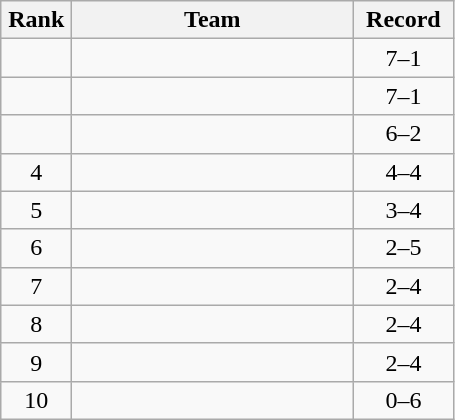<table class="wikitable" style="text-align: center;">
<tr>
<th width=40>Rank</th>
<th width=180>Team</th>
<th width=60>Record</th>
</tr>
<tr>
<td></td>
<td align=left></td>
<td>7–1</td>
</tr>
<tr>
<td></td>
<td align=left></td>
<td>7–1</td>
</tr>
<tr>
<td></td>
<td align=left></td>
<td>6–2</td>
</tr>
<tr>
<td>4</td>
<td align=left></td>
<td>4–4</td>
</tr>
<tr>
<td>5</td>
<td align=left></td>
<td>3–4</td>
</tr>
<tr>
<td>6</td>
<td align=left></td>
<td>2–5</td>
</tr>
<tr>
<td>7</td>
<td align=left></td>
<td>2–4</td>
</tr>
<tr>
<td>8</td>
<td align=left></td>
<td>2–4</td>
</tr>
<tr>
<td>9</td>
<td align=left></td>
<td>2–4</td>
</tr>
<tr>
<td>10</td>
<td align=left></td>
<td>0–6</td>
</tr>
</table>
